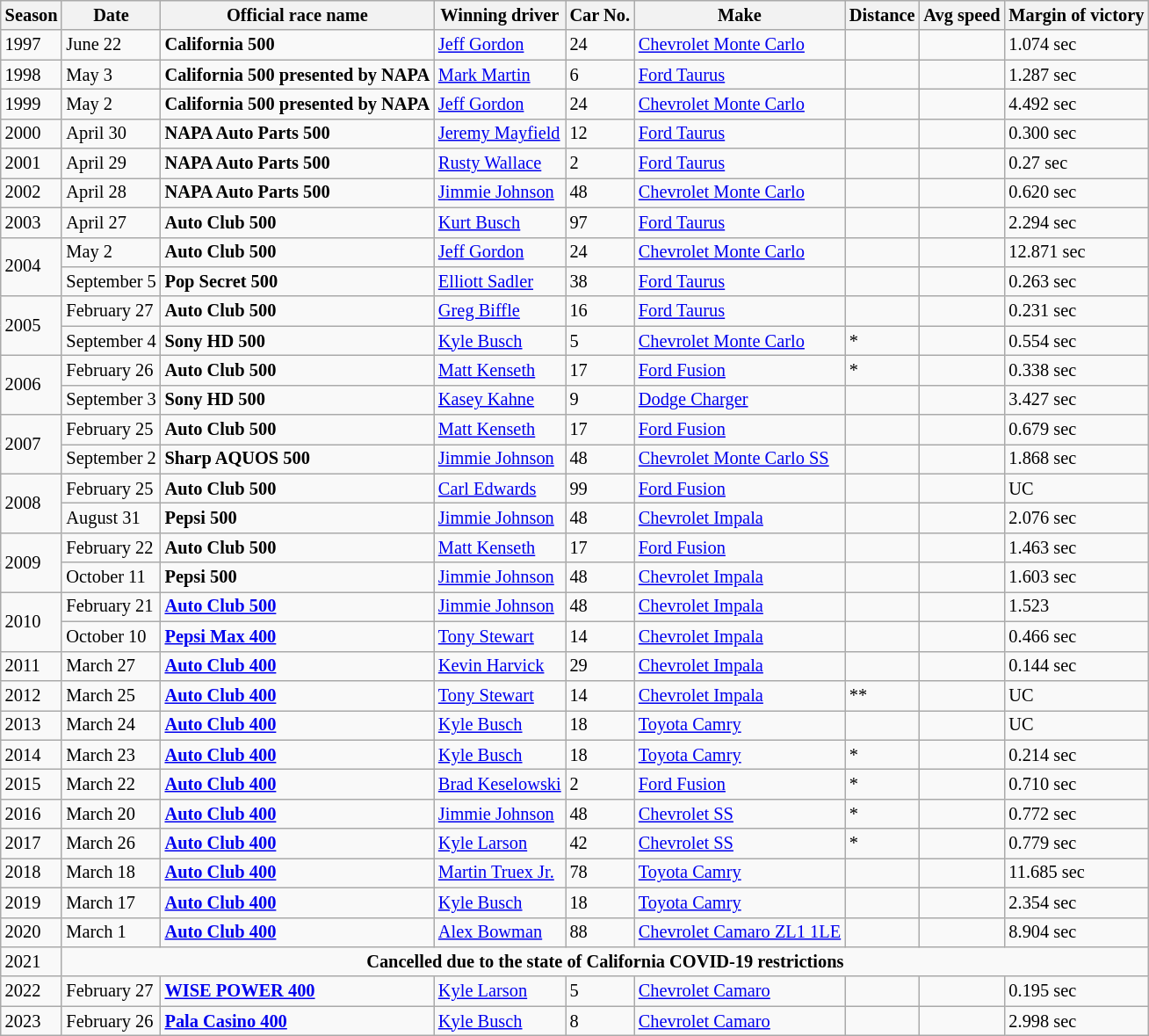<table class="wikitable" style="font-size:85%;">
<tr>
<th>Season</th>
<th>Date</th>
<th>Official race name</th>
<th>Winning driver</th>
<th>Car No.</th>
<th>Make</th>
<th>Distance</th>
<th>Avg speed</th>
<th>Margin of victory</th>
</tr>
<tr>
<td>1997</td>
<td>June 22</td>
<td><strong>California 500</strong></td>
<td><a href='#'>Jeff Gordon</a></td>
<td>24</td>
<td><a href='#'>Chevrolet Monte Carlo</a></td>
<td></td>
<td></td>
<td>1.074 sec</td>
</tr>
<tr>
<td>1998</td>
<td>May 3</td>
<td><strong>California 500 presented by NAPA</strong></td>
<td><a href='#'>Mark Martin</a></td>
<td>6</td>
<td><a href='#'>Ford Taurus</a></td>
<td></td>
<td></td>
<td>1.287 sec</td>
</tr>
<tr>
<td>1999</td>
<td>May 2</td>
<td><strong>California 500 presented by NAPA</strong></td>
<td><a href='#'>Jeff Gordon</a></td>
<td>24</td>
<td><a href='#'>Chevrolet Monte Carlo</a></td>
<td></td>
<td></td>
<td>4.492 sec</td>
</tr>
<tr>
<td>2000</td>
<td>April 30</td>
<td><strong>NAPA Auto Parts 500</strong></td>
<td><a href='#'>Jeremy Mayfield</a></td>
<td>12</td>
<td><a href='#'>Ford Taurus</a></td>
<td></td>
<td></td>
<td>0.300 sec</td>
</tr>
<tr>
<td>2001</td>
<td>April 29</td>
<td><strong>NAPA Auto Parts 500</strong></td>
<td><a href='#'>Rusty Wallace</a></td>
<td>2</td>
<td><a href='#'>Ford Taurus</a></td>
<td></td>
<td></td>
<td>0.27 sec</td>
</tr>
<tr>
<td>2002</td>
<td>April 28</td>
<td><strong>NAPA Auto Parts 500</strong></td>
<td><a href='#'>Jimmie Johnson</a></td>
<td>48</td>
<td><a href='#'>Chevrolet Monte Carlo</a></td>
<td></td>
<td></td>
<td>0.620 sec</td>
</tr>
<tr>
<td>2003</td>
<td>April 27</td>
<td><strong>Auto Club 500</strong></td>
<td><a href='#'>Kurt Busch</a></td>
<td>97</td>
<td><a href='#'>Ford Taurus</a></td>
<td></td>
<td></td>
<td>2.294 sec</td>
</tr>
<tr>
<td rowspan="2">2004</td>
<td>May 2</td>
<td><strong>Auto Club 500</strong></td>
<td><a href='#'>Jeff Gordon</a></td>
<td>24</td>
<td><a href='#'>Chevrolet Monte Carlo</a></td>
<td></td>
<td></td>
<td>12.871 sec</td>
</tr>
<tr>
<td>September 5</td>
<td><strong>Pop Secret 500</strong></td>
<td><a href='#'>Elliott Sadler</a></td>
<td>38</td>
<td><a href='#'>Ford Taurus</a></td>
<td></td>
<td></td>
<td>0.263 sec</td>
</tr>
<tr>
<td rowspan="2">2005</td>
<td>February 27</td>
<td><strong>Auto Club 500</strong></td>
<td><a href='#'>Greg Biffle</a></td>
<td>16</td>
<td><a href='#'>Ford Taurus</a></td>
<td></td>
<td></td>
<td>0.231 sec</td>
</tr>
<tr>
<td>September 4</td>
<td><strong>Sony HD 500</strong></td>
<td><a href='#'>Kyle Busch</a></td>
<td>5</td>
<td><a href='#'>Chevrolet Monte Carlo</a></td>
<td> *</td>
<td></td>
<td>0.554 sec</td>
</tr>
<tr>
<td rowspan="2">2006</td>
<td>February 26</td>
<td><strong>Auto Club 500</strong></td>
<td><a href='#'>Matt Kenseth</a></td>
<td>17</td>
<td><a href='#'>Ford Fusion</a></td>
<td> *</td>
<td></td>
<td>0.338 sec</td>
</tr>
<tr>
<td>September 3</td>
<td><strong>Sony HD 500</strong></td>
<td><a href='#'>Kasey Kahne</a></td>
<td>9</td>
<td><a href='#'>Dodge Charger</a></td>
<td></td>
<td></td>
<td>3.427 sec</td>
</tr>
<tr>
<td rowspan="2">2007</td>
<td>February 25</td>
<td><strong>Auto Club 500</strong></td>
<td><a href='#'>Matt Kenseth</a></td>
<td>17</td>
<td><a href='#'>Ford Fusion</a></td>
<td></td>
<td></td>
<td>0.679 sec</td>
</tr>
<tr>
<td>September 2</td>
<td><strong>Sharp AQUOS 500</strong></td>
<td><a href='#'>Jimmie Johnson</a></td>
<td>48</td>
<td><a href='#'>Chevrolet Monte Carlo SS</a></td>
<td></td>
<td></td>
<td>1.868 sec</td>
</tr>
<tr>
<td rowspan="2">2008</td>
<td>February 25</td>
<td><strong>Auto Club 500</strong></td>
<td><a href='#'>Carl Edwards</a></td>
<td>99</td>
<td><a href='#'>Ford Fusion</a></td>
<td></td>
<td></td>
<td>UC</td>
</tr>
<tr>
<td>August 31</td>
<td><strong>Pepsi 500</strong></td>
<td><a href='#'>Jimmie Johnson</a></td>
<td>48</td>
<td><a href='#'>Chevrolet Impala</a></td>
<td></td>
<td></td>
<td>2.076 sec</td>
</tr>
<tr>
<td rowspan="2">2009</td>
<td>February 22</td>
<td><strong>Auto Club 500</strong></td>
<td><a href='#'>Matt Kenseth</a></td>
<td>17</td>
<td><a href='#'>Ford Fusion</a></td>
<td></td>
<td></td>
<td>1.463 sec</td>
</tr>
<tr>
<td>October 11</td>
<td><strong>Pepsi 500</strong></td>
<td><a href='#'>Jimmie Johnson</a></td>
<td>48</td>
<td><a href='#'>Chevrolet Impala</a></td>
<td></td>
<td></td>
<td>1.603 sec</td>
</tr>
<tr>
<td rowspan="2">2010</td>
<td>February 21</td>
<td><a href='#'><strong>Auto Club 500</strong></a></td>
<td><a href='#'>Jimmie Johnson</a></td>
<td>48</td>
<td><a href='#'>Chevrolet Impala</a></td>
<td></td>
<td></td>
<td>1.523</td>
</tr>
<tr>
<td>October 10</td>
<td><a href='#'><strong>Pepsi Max 400</strong></a></td>
<td><a href='#'>Tony Stewart</a></td>
<td>14</td>
<td><a href='#'>Chevrolet Impala</a></td>
<td></td>
<td></td>
<td>0.466 sec</td>
</tr>
<tr>
<td>2011</td>
<td>March 27</td>
<td><a href='#'><strong>Auto Club 400</strong></a></td>
<td><a href='#'>Kevin Harvick</a></td>
<td>29</td>
<td><a href='#'>Chevrolet Impala</a></td>
<td></td>
<td></td>
<td>0.144 sec</td>
</tr>
<tr>
<td>2012</td>
<td>March 25</td>
<td><a href='#'><strong>Auto Club 400</strong></a></td>
<td><a href='#'>Tony Stewart</a></td>
<td>14</td>
<td><a href='#'>Chevrolet Impala</a></td>
<td> **</td>
<td></td>
<td>UC</td>
</tr>
<tr>
<td>2013</td>
<td>March 24</td>
<td><a href='#'><strong>Auto Club 400</strong></a></td>
<td><a href='#'>Kyle Busch</a></td>
<td>18</td>
<td><a href='#'>Toyota Camry</a></td>
<td></td>
<td></td>
<td>UC</td>
</tr>
<tr>
<td>2014</td>
<td>March 23</td>
<td><a href='#'><strong>Auto Club 400</strong></a></td>
<td><a href='#'>Kyle Busch</a></td>
<td>18</td>
<td><a href='#'>Toyota Camry</a></td>
<td> *</td>
<td></td>
<td>0.214 sec</td>
</tr>
<tr>
<td>2015</td>
<td>March 22</td>
<td><a href='#'><strong>Auto Club 400</strong></a></td>
<td><a href='#'>Brad Keselowski</a></td>
<td>2</td>
<td><a href='#'>Ford Fusion</a></td>
<td> *</td>
<td></td>
<td>0.710 sec</td>
</tr>
<tr>
<td>2016</td>
<td>March 20</td>
<td><a href='#'><strong>Auto Club 400</strong></a></td>
<td><a href='#'>Jimmie Johnson</a></td>
<td>48</td>
<td><a href='#'>Chevrolet SS</a></td>
<td> *</td>
<td></td>
<td>0.772 sec</td>
</tr>
<tr>
<td>2017</td>
<td>March 26</td>
<td><a href='#'><strong>Auto Club 400</strong></a></td>
<td><a href='#'>Kyle Larson</a></td>
<td>42</td>
<td><a href='#'>Chevrolet SS</a></td>
<td> *</td>
<td></td>
<td>0.779 sec</td>
</tr>
<tr>
<td>2018</td>
<td>March 18</td>
<td><a href='#'><strong>Auto Club 400</strong></a></td>
<td><a href='#'>Martin Truex Jr.</a></td>
<td>78</td>
<td><a href='#'>Toyota Camry</a></td>
<td></td>
<td></td>
<td>11.685 sec</td>
</tr>
<tr>
<td>2019</td>
<td>March 17</td>
<td><a href='#'><strong>Auto Club 400</strong></a></td>
<td><a href='#'>Kyle Busch</a></td>
<td>18</td>
<td><a href='#'>Toyota Camry</a></td>
<td></td>
<td></td>
<td>2.354 sec</td>
</tr>
<tr>
<td>2020</td>
<td>March 1</td>
<td><a href='#'><strong>Auto Club 400</strong></a></td>
<td><a href='#'>Alex Bowman</a></td>
<td>88</td>
<td><a href='#'>Chevrolet Camaro ZL1 1LE</a></td>
<td></td>
<td></td>
<td>8.904 sec</td>
</tr>
<tr>
<td>2021</td>
<td align=center colspan=8><strong>Cancelled due to the state of California COVID-19 restrictions</strong></td>
</tr>
<tr>
<td>2022</td>
<td>February 27</td>
<td><strong><a href='#'>WISE POWER 400</a></strong></td>
<td><a href='#'>Kyle Larson</a></td>
<td>5</td>
<td><a href='#'>Chevrolet Camaro</a></td>
<td></td>
<td></td>
<td>0.195 sec</td>
</tr>
<tr>
<td>2023</td>
<td>February 26</td>
<td><strong><a href='#'>Pala Casino 400</a></strong></td>
<td><a href='#'>Kyle Busch</a></td>
<td>8</td>
<td><a href='#'>Chevrolet Camaro</a></td>
<td></td>
<td></td>
<td>2.998 sec</td>
</tr>
</table>
